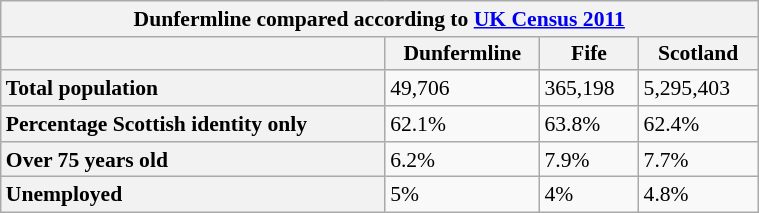<table class="wikitable" id="toc" style="float: right; margin-left: 1em; width: 40%; font-size: 90%;" cellspacing="5">
<tr>
<th colspan="4"><strong>Dunfermline compared according to <a href='#'>UK Census 2011</a></strong></th>
</tr>
<tr>
<th></th>
<th style="padding:2px;">Dunfermline</th>
<th style="padding:2px;">Fife</th>
<th style="padding:2px;">Scotland</th>
</tr>
<tr>
<th style="text-align:left;">Total population</th>
<td>49,706</td>
<td>365,198</td>
<td>5,295,403</td>
</tr>
<tr>
<th style="text-align:left;">Percentage Scottish identity only</th>
<td>62.1%</td>
<td>63.8%</td>
<td>62.4%</td>
</tr>
<tr>
<th style="text-align:left;">Over 75 years old</th>
<td>6.2%</td>
<td>7.9%</td>
<td>7.7%</td>
</tr>
<tr>
<th style="text-align:left;">Unemployed</th>
<td>5%</td>
<td>4%</td>
<td>4.8%</td>
</tr>
</table>
